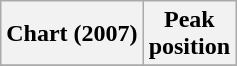<table class="wikitable plainrowheaders" style="text-align:center">
<tr>
<th>Chart (2007)</th>
<th>Peak<br>position</th>
</tr>
<tr>
</tr>
</table>
